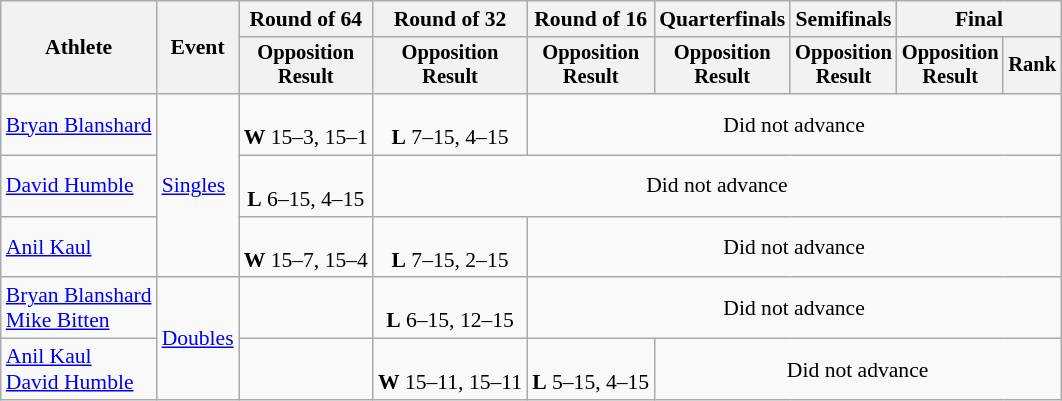<table class="wikitable" style="font-size:90%">
<tr>
<th rowspan="2">Athlete</th>
<th rowspan="2">Event</th>
<th>Round of 64</th>
<th>Round of 32</th>
<th>Round of 16</th>
<th>Quarterfinals</th>
<th>Semifinals</th>
<th colspan=2>Final</th>
</tr>
<tr style="font-size:95%">
<th>Opposition<br>Result</th>
<th>Opposition<br>Result</th>
<th>Opposition<br>Result</th>
<th>Opposition<br>Result</th>
<th>Opposition<br>Result</th>
<th>Opposition<br>Result</th>
<th>Rank</th>
</tr>
<tr align=center>
<td align=left><a href='#'>Bryan Blanshard</a></td>
<td align=left rowspan=3><a href='#'>Singles</a></td>
<td><br><strong>W</strong> 15–3, 15–1</td>
<td><br><strong>L</strong> 7–15, 4–15</td>
<td colspan=5>Did not advance</td>
</tr>
<tr align=center>
<td align=left><a href='#'>David Humble</a></td>
<td><br><strong>L</strong> 6–15, 4–15</td>
<td colspan=6>Did not advance</td>
</tr>
<tr align=center>
<td align=left><a href='#'>Anil Kaul</a></td>
<td><br><strong>W</strong> 15–7, 15–4</td>
<td><br><strong>L</strong> 7–15, 2–15</td>
<td colspan=5>Did not advance</td>
</tr>
<tr align=center>
<td align=left><a href='#'>Bryan Blanshard</a><br><a href='#'>Mike Bitten</a></td>
<td align=left rowspan=2><a href='#'>Doubles</a></td>
<td></td>
<td><br><strong>L</strong> 6–15, 12–15</td>
<td colspan=5>Did not advance</td>
</tr>
<tr align=center>
<td align=left><a href='#'>Anil Kaul</a><br><a href='#'>David Humble</a></td>
<td></td>
<td><br><strong>W</strong> 15–11, 15–11</td>
<td><br><strong>L</strong> 5–15, 4–15</td>
<td colspan=4>Did not advance</td>
</tr>
</table>
